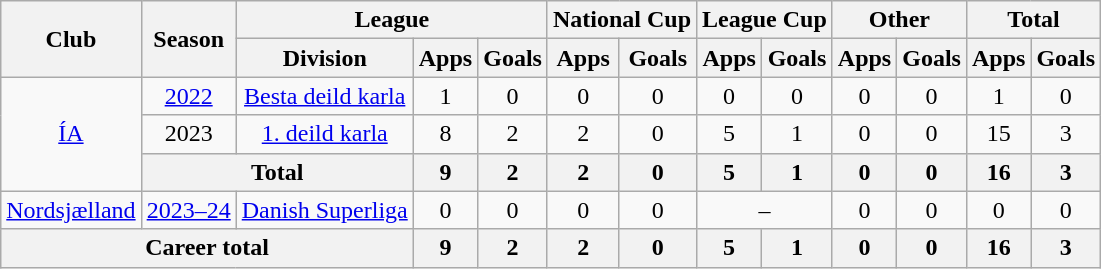<table class=wikitable style=text-align:center>
<tr>
<th rowspan=2>Club</th>
<th rowspan=2>Season</th>
<th colspan=3>League</th>
<th colspan=2>National Cup</th>
<th colspan=2>League Cup</th>
<th colspan=2>Other</th>
<th colspan=2>Total</th>
</tr>
<tr>
<th>Division</th>
<th>Apps</th>
<th>Goals</th>
<th>Apps</th>
<th>Goals</th>
<th>Apps</th>
<th>Goals</th>
<th>Apps</th>
<th>Goals</th>
<th>Apps</th>
<th>Goals</th>
</tr>
<tr>
<td rowspan="3"><a href='#'>ÍA</a></td>
<td><a href='#'>2022</a></td>
<td><a href='#'>Besta deild karla</a></td>
<td>1</td>
<td>0</td>
<td>0</td>
<td>0</td>
<td>0</td>
<td>0</td>
<td>0</td>
<td>0</td>
<td>1</td>
<td>0</td>
</tr>
<tr>
<td>2023</td>
<td><a href='#'>1. deild karla</a></td>
<td>8</td>
<td>2</td>
<td>2</td>
<td>0</td>
<td>5</td>
<td>1</td>
<td>0</td>
<td>0</td>
<td>15</td>
<td>3</td>
</tr>
<tr>
<th colspan=2>Total</th>
<th>9</th>
<th>2</th>
<th>2</th>
<th>0</th>
<th>5</th>
<th>1</th>
<th>0</th>
<th>0</th>
<th>16</th>
<th>3</th>
</tr>
<tr>
<td><a href='#'>Nordsjælland</a></td>
<td><a href='#'>2023–24</a></td>
<td><a href='#'>Danish Superliga</a></td>
<td>0</td>
<td>0</td>
<td>0</td>
<td>0</td>
<td colspan="2">–</td>
<td>0</td>
<td>0</td>
<td>0</td>
<td>0</td>
</tr>
<tr>
<th colspan=3>Career total</th>
<th>9</th>
<th>2</th>
<th>2</th>
<th>0</th>
<th>5</th>
<th>1</th>
<th>0</th>
<th>0</th>
<th>16</th>
<th>3</th>
</tr>
</table>
